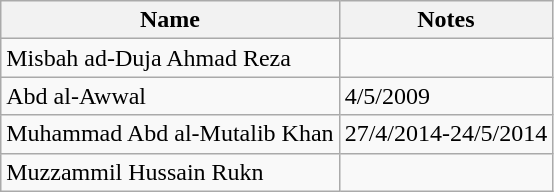<table class="wikitable">
<tr>
<th>Name</th>
<th>Notes</th>
</tr>
<tr>
<td>Misbah ad-Duja Ahmad Reza</td>
</tr>
<tr>
<td>Abd al-Awwal</td>
<td>4/5/2009</td>
</tr>
<tr>
<td>Muhammad Abd al-Mutalib Khan</td>
<td>27/4/2014-24/5/2014</td>
</tr>
<tr>
<td>Muzzammil Hussain Rukn</td>
</tr>
</table>
